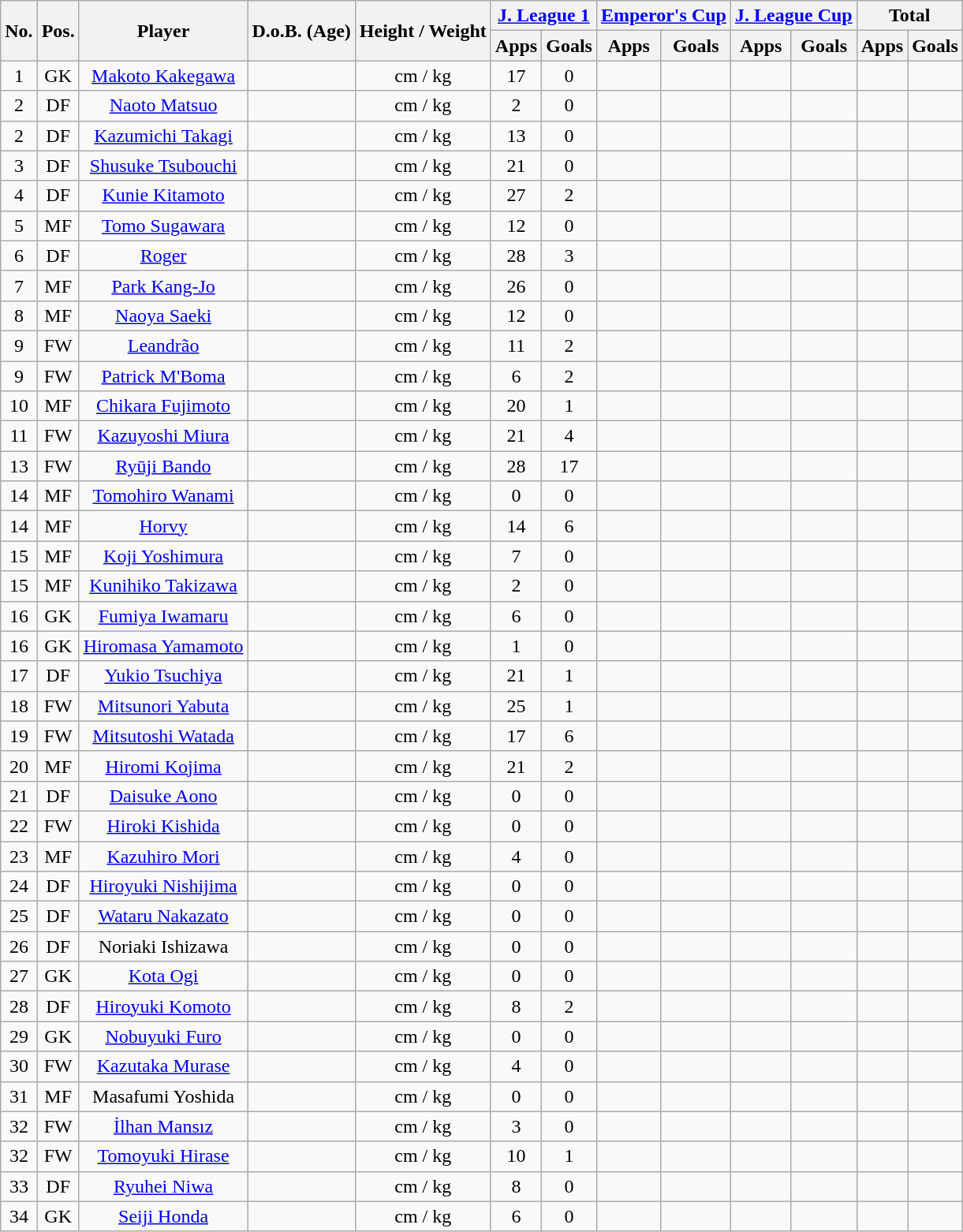<table class="wikitable" style="text-align:center;">
<tr>
<th rowspan="2">No.</th>
<th rowspan="2">Pos.</th>
<th rowspan="2">Player</th>
<th rowspan="2">D.o.B. (Age)</th>
<th rowspan="2">Height / Weight</th>
<th colspan="2"><a href='#'>J. League 1</a></th>
<th colspan="2"><a href='#'>Emperor's Cup</a></th>
<th colspan="2"><a href='#'>J. League Cup</a></th>
<th colspan="2">Total</th>
</tr>
<tr>
<th>Apps</th>
<th>Goals</th>
<th>Apps</th>
<th>Goals</th>
<th>Apps</th>
<th>Goals</th>
<th>Apps</th>
<th>Goals</th>
</tr>
<tr>
<td>1</td>
<td>GK</td>
<td><a href='#'>Makoto Kakegawa</a></td>
<td></td>
<td>cm / kg</td>
<td>17</td>
<td>0</td>
<td></td>
<td></td>
<td></td>
<td></td>
<td></td>
<td></td>
</tr>
<tr>
<td>2</td>
<td>DF</td>
<td><a href='#'>Naoto Matsuo</a></td>
<td></td>
<td>cm / kg</td>
<td>2</td>
<td>0</td>
<td></td>
<td></td>
<td></td>
<td></td>
<td></td>
<td></td>
</tr>
<tr>
<td>2</td>
<td>DF</td>
<td><a href='#'>Kazumichi Takagi</a></td>
<td></td>
<td>cm / kg</td>
<td>13</td>
<td>0</td>
<td></td>
<td></td>
<td></td>
<td></td>
<td></td>
<td></td>
</tr>
<tr>
<td>3</td>
<td>DF</td>
<td><a href='#'>Shusuke Tsubouchi</a></td>
<td></td>
<td>cm / kg</td>
<td>21</td>
<td>0</td>
<td></td>
<td></td>
<td></td>
<td></td>
<td></td>
<td></td>
</tr>
<tr>
<td>4</td>
<td>DF</td>
<td><a href='#'>Kunie Kitamoto</a></td>
<td></td>
<td>cm / kg</td>
<td>27</td>
<td>2</td>
<td></td>
<td></td>
<td></td>
<td></td>
<td></td>
<td></td>
</tr>
<tr>
<td>5</td>
<td>MF</td>
<td><a href='#'>Tomo Sugawara</a></td>
<td></td>
<td>cm / kg</td>
<td>12</td>
<td>0</td>
<td></td>
<td></td>
<td></td>
<td></td>
<td></td>
<td></td>
</tr>
<tr>
<td>6</td>
<td>DF</td>
<td><a href='#'>Roger</a></td>
<td></td>
<td>cm / kg</td>
<td>28</td>
<td>3</td>
<td></td>
<td></td>
<td></td>
<td></td>
<td></td>
<td></td>
</tr>
<tr>
<td>7</td>
<td>MF</td>
<td><a href='#'>Park Kang-Jo</a></td>
<td></td>
<td>cm / kg</td>
<td>26</td>
<td>0</td>
<td></td>
<td></td>
<td></td>
<td></td>
<td></td>
<td></td>
</tr>
<tr>
<td>8</td>
<td>MF</td>
<td><a href='#'>Naoya Saeki</a></td>
<td></td>
<td>cm / kg</td>
<td>12</td>
<td>0</td>
<td></td>
<td></td>
<td></td>
<td></td>
<td></td>
<td></td>
</tr>
<tr>
<td>9</td>
<td>FW</td>
<td><a href='#'>Leandrão</a></td>
<td></td>
<td>cm / kg</td>
<td>11</td>
<td>2</td>
<td></td>
<td></td>
<td></td>
<td></td>
<td></td>
<td></td>
</tr>
<tr>
<td>9</td>
<td>FW</td>
<td><a href='#'>Patrick M'Boma</a></td>
<td></td>
<td>cm / kg</td>
<td>6</td>
<td>2</td>
<td></td>
<td></td>
<td></td>
<td></td>
<td></td>
<td></td>
</tr>
<tr>
<td>10</td>
<td>MF</td>
<td><a href='#'>Chikara Fujimoto</a></td>
<td></td>
<td>cm / kg</td>
<td>20</td>
<td>1</td>
<td></td>
<td></td>
<td></td>
<td></td>
<td></td>
<td></td>
</tr>
<tr>
<td>11</td>
<td>FW</td>
<td><a href='#'>Kazuyoshi Miura</a></td>
<td></td>
<td>cm / kg</td>
<td>21</td>
<td>4</td>
<td></td>
<td></td>
<td></td>
<td></td>
<td></td>
<td></td>
</tr>
<tr>
<td>13</td>
<td>FW</td>
<td><a href='#'>Ryūji Bando</a></td>
<td></td>
<td>cm / kg</td>
<td>28</td>
<td>17</td>
<td></td>
<td></td>
<td></td>
<td></td>
<td></td>
<td></td>
</tr>
<tr>
<td>14</td>
<td>MF</td>
<td><a href='#'>Tomohiro Wanami</a></td>
<td></td>
<td>cm / kg</td>
<td>0</td>
<td>0</td>
<td></td>
<td></td>
<td></td>
<td></td>
<td></td>
<td></td>
</tr>
<tr>
<td>14</td>
<td>MF</td>
<td><a href='#'>Horvy</a></td>
<td></td>
<td>cm / kg</td>
<td>14</td>
<td>6</td>
<td></td>
<td></td>
<td></td>
<td></td>
<td></td>
<td></td>
</tr>
<tr>
<td>15</td>
<td>MF</td>
<td><a href='#'>Koji Yoshimura</a></td>
<td></td>
<td>cm / kg</td>
<td>7</td>
<td>0</td>
<td></td>
<td></td>
<td></td>
<td></td>
<td></td>
<td></td>
</tr>
<tr>
<td>15</td>
<td>MF</td>
<td><a href='#'>Kunihiko Takizawa</a></td>
<td></td>
<td>cm / kg</td>
<td>2</td>
<td>0</td>
<td></td>
<td></td>
<td></td>
<td></td>
<td></td>
<td></td>
</tr>
<tr>
<td>16</td>
<td>GK</td>
<td><a href='#'>Fumiya Iwamaru</a></td>
<td></td>
<td>cm / kg</td>
<td>6</td>
<td>0</td>
<td></td>
<td></td>
<td></td>
<td></td>
<td></td>
<td></td>
</tr>
<tr>
<td>16</td>
<td>GK</td>
<td><a href='#'>Hiromasa Yamamoto</a></td>
<td></td>
<td>cm / kg</td>
<td>1</td>
<td>0</td>
<td></td>
<td></td>
<td></td>
<td></td>
<td></td>
<td></td>
</tr>
<tr>
<td>17</td>
<td>DF</td>
<td><a href='#'>Yukio Tsuchiya</a></td>
<td></td>
<td>cm / kg</td>
<td>21</td>
<td>1</td>
<td></td>
<td></td>
<td></td>
<td></td>
<td></td>
<td></td>
</tr>
<tr>
<td>18</td>
<td>FW</td>
<td><a href='#'>Mitsunori Yabuta</a></td>
<td></td>
<td>cm / kg</td>
<td>25</td>
<td>1</td>
<td></td>
<td></td>
<td></td>
<td></td>
<td></td>
<td></td>
</tr>
<tr>
<td>19</td>
<td>FW</td>
<td><a href='#'>Mitsutoshi Watada</a></td>
<td></td>
<td>cm / kg</td>
<td>17</td>
<td>6</td>
<td></td>
<td></td>
<td></td>
<td></td>
<td></td>
<td></td>
</tr>
<tr>
<td>20</td>
<td>MF</td>
<td><a href='#'>Hiromi Kojima</a></td>
<td></td>
<td>cm / kg</td>
<td>21</td>
<td>2</td>
<td></td>
<td></td>
<td></td>
<td></td>
<td></td>
<td></td>
</tr>
<tr>
<td>21</td>
<td>DF</td>
<td><a href='#'>Daisuke Aono</a></td>
<td></td>
<td>cm / kg</td>
<td>0</td>
<td>0</td>
<td></td>
<td></td>
<td></td>
<td></td>
<td></td>
<td></td>
</tr>
<tr>
<td>22</td>
<td>FW</td>
<td><a href='#'>Hiroki Kishida</a></td>
<td></td>
<td>cm / kg</td>
<td>0</td>
<td>0</td>
<td></td>
<td></td>
<td></td>
<td></td>
<td></td>
<td></td>
</tr>
<tr>
<td>23</td>
<td>MF</td>
<td><a href='#'>Kazuhiro Mori</a></td>
<td></td>
<td>cm / kg</td>
<td>4</td>
<td>0</td>
<td></td>
<td></td>
<td></td>
<td></td>
<td></td>
<td></td>
</tr>
<tr>
<td>24</td>
<td>DF</td>
<td><a href='#'>Hiroyuki Nishijima</a></td>
<td></td>
<td>cm / kg</td>
<td>0</td>
<td>0</td>
<td></td>
<td></td>
<td></td>
<td></td>
<td></td>
<td></td>
</tr>
<tr>
<td>25</td>
<td>DF</td>
<td><a href='#'>Wataru Nakazato</a></td>
<td></td>
<td>cm / kg</td>
<td>0</td>
<td>0</td>
<td></td>
<td></td>
<td></td>
<td></td>
<td></td>
<td></td>
</tr>
<tr>
<td>26</td>
<td>DF</td>
<td>Noriaki Ishizawa</td>
<td></td>
<td>cm / kg</td>
<td>0</td>
<td>0</td>
<td></td>
<td></td>
<td></td>
<td></td>
<td></td>
<td></td>
</tr>
<tr>
<td>27</td>
<td>GK</td>
<td><a href='#'>Kota Ogi</a></td>
<td></td>
<td>cm / kg</td>
<td>0</td>
<td>0</td>
<td></td>
<td></td>
<td></td>
<td></td>
<td></td>
<td></td>
</tr>
<tr>
<td>28</td>
<td>DF</td>
<td><a href='#'>Hiroyuki Komoto</a></td>
<td></td>
<td>cm / kg</td>
<td>8</td>
<td>2</td>
<td></td>
<td></td>
<td></td>
<td></td>
<td></td>
<td></td>
</tr>
<tr>
<td>29</td>
<td>GK</td>
<td><a href='#'>Nobuyuki Furo</a></td>
<td></td>
<td>cm / kg</td>
<td>0</td>
<td>0</td>
<td></td>
<td></td>
<td></td>
<td></td>
<td></td>
<td></td>
</tr>
<tr>
<td>30</td>
<td>FW</td>
<td><a href='#'>Kazutaka Murase</a></td>
<td></td>
<td>cm / kg</td>
<td>4</td>
<td>0</td>
<td></td>
<td></td>
<td></td>
<td></td>
<td></td>
<td></td>
</tr>
<tr>
<td>31</td>
<td>MF</td>
<td>Masafumi Yoshida</td>
<td></td>
<td>cm / kg</td>
<td>0</td>
<td>0</td>
<td></td>
<td></td>
<td></td>
<td></td>
<td></td>
<td></td>
</tr>
<tr>
<td>32</td>
<td>FW</td>
<td><a href='#'>İlhan Mansız</a></td>
<td></td>
<td>cm / kg</td>
<td>3</td>
<td>0</td>
<td></td>
<td></td>
<td></td>
<td></td>
<td></td>
<td></td>
</tr>
<tr>
<td>32</td>
<td>FW</td>
<td><a href='#'>Tomoyuki Hirase</a></td>
<td></td>
<td>cm / kg</td>
<td>10</td>
<td>1</td>
<td></td>
<td></td>
<td></td>
<td></td>
<td></td>
<td></td>
</tr>
<tr>
<td>33</td>
<td>DF</td>
<td><a href='#'>Ryuhei Niwa</a></td>
<td></td>
<td>cm / kg</td>
<td>8</td>
<td>0</td>
<td></td>
<td></td>
<td></td>
<td></td>
<td></td>
<td></td>
</tr>
<tr>
<td>34</td>
<td>GK</td>
<td><a href='#'>Seiji Honda</a></td>
<td></td>
<td>cm / kg</td>
<td>6</td>
<td>0</td>
<td></td>
<td></td>
<td></td>
<td></td>
<td></td>
<td></td>
</tr>
</table>
